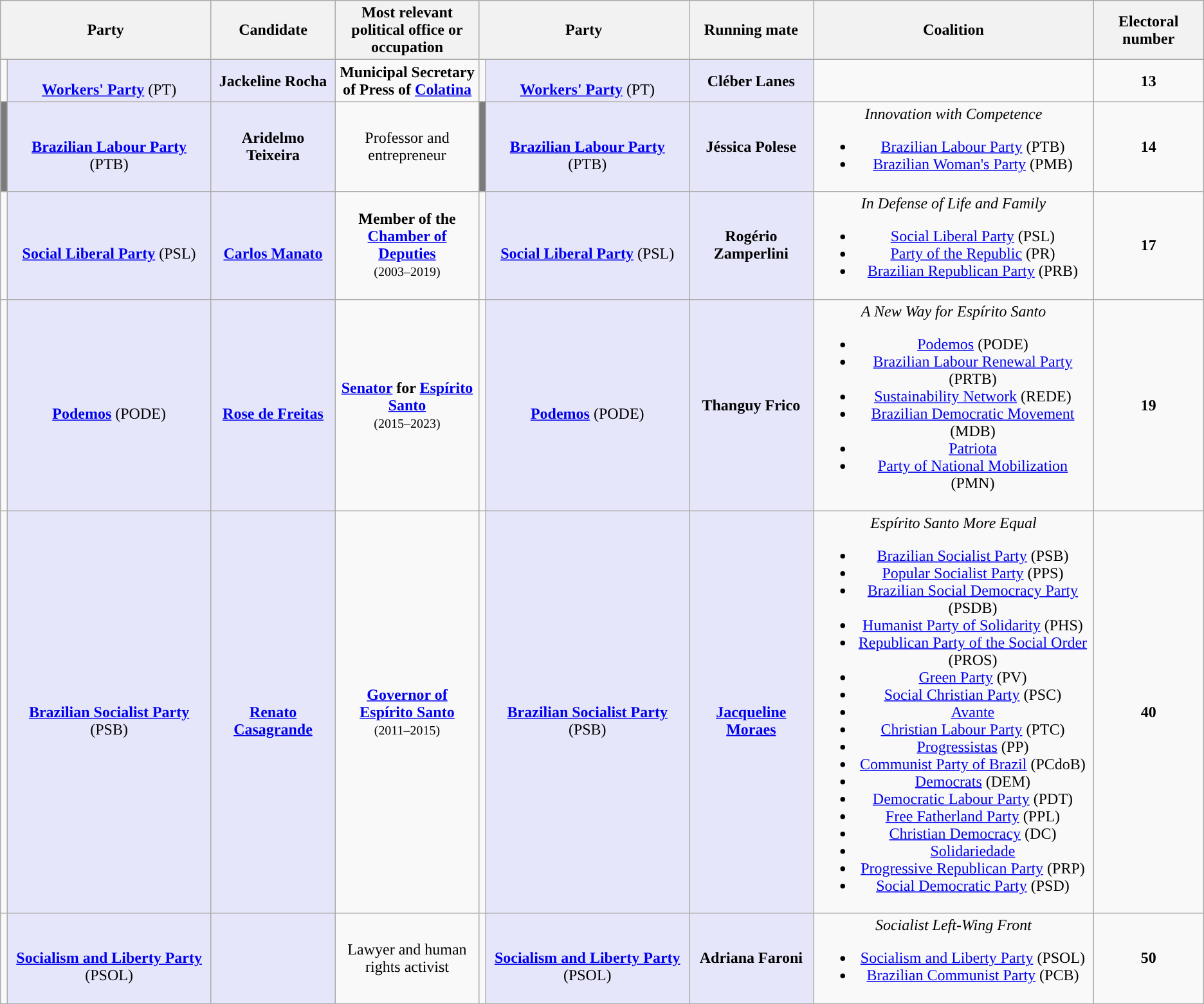<table class="wikitable" style="text-align:center">
<tr>
<th colspan="2">Party</th>
<th>Candidate</th>
<th style="max-width:10em">Most relevant political office or occupation</th>
<th colspan="2">Party</th>
<th>Running mate</th>
<th>Coalition</th>
<th>Electoral number</th>
</tr>
<tr>
<td style="background:"></td>
<td style="background:lavender;" max-width:150px><br><strong><a href='#'>Workers' Party</a></strong> (PT)</td>
<td style="background:lavender;" max-width:150px><strong>Jackeline Rocha</strong></td>
<td style="max-width:10em"><strong>Municipal Secretary of Press of <a href='#'>Colatina</a></strong></td>
<td style="background:"></td>
<td style="background:lavender;" max-width:150px><br><strong><a href='#'>Workers' Party</a></strong> (PT)</td>
<td style="background:lavender;" max-width:150px><strong>Cléber Lanes</strong></td>
<td></td>
<td><strong>13</strong></td>
</tr>
<tr>
<td style="background:#7B7B7B"></td>
<td style="background:lavender;" max-width:150px><br><strong><a href='#'>Brazilian Labour Party</a></strong> (PTB)</td>
<td style="background:lavender;" max-width:150px><strong>Aridelmo Teixeira</strong></td>
<td style="max-width:10em">Professor and entrepreneur</td>
<td style="background:#7B7B7B"></td>
<td style="background:lavender;" max-width:150px><br><strong><a href='#'>Brazilian Labour Party</a></strong> (PTB)</td>
<td style="background:lavender;" max-width:150px><strong>Jéssica Polese</strong></td>
<td><em>Innovation with Competence</em><br><ul><li><a href='#'>Brazilian Labour Party</a> (PTB)</li><li><a href='#'>Brazilian Woman's Party</a> (PMB)</li></ul></td>
<td><strong>14</strong></td>
</tr>
<tr>
<td style="background:"></td>
<td style="background:lavender;" max-width:150px><br><strong><a href='#'>Social Liberal Party</a></strong> (PSL)</td>
<td style="background:lavender;" max-width:150px><br><strong><a href='#'>Carlos Manato</a></strong></td>
<td style="max-width:10em"><strong>Member of the <a href='#'>Chamber of Deputies</a></strong><br><small>(2003–2019)</small></td>
<td style="background:"></td>
<td style="background:lavender;" max-width:150px><br><strong><a href='#'>Social Liberal Party</a></strong> (PSL)</td>
<td style="background:lavender;" max-width:150px><strong>Rogério Zamperlini</strong></td>
<td><em>In Defense of Life and Family</em><br><ul><li><a href='#'>Social Liberal Party</a> (PSL)</li><li><a href='#'>Party of the Republic</a> (PR)</li><li><a href='#'>Brazilian Republican Party</a> (PRB)</li></ul></td>
<td><strong>17</strong></td>
</tr>
<tr>
<td style="background:"></td>
<td style="background:lavender;" max-width:150px><br><strong><a href='#'>Podemos</a></strong> (PODE)</td>
<td style="background:lavender;" max-width:150px><br><strong><a href='#'>Rose de Freitas</a></strong></td>
<td style="max-width:10em"><strong><a href='#'>Senator</a> for <a href='#'>Espírito Santo</a></strong><br><small>(2015–2023)</small></td>
<td style="background:"></td>
<td style="background:lavender;" max-width:150px><br><strong><a href='#'>Podemos</a></strong> (PODE)</td>
<td style="background:lavender;" max-width:150px><strong>Thanguy Frico</strong></td>
<td><em>A New Way for Espírito Santo</em><br><ul><li><a href='#'>Podemos</a> (PODE)</li><li><a href='#'>Brazilian Labour Renewal Party</a> (PRTB)</li><li><a href='#'>Sustainability Network</a> (REDE)</li><li><a href='#'>Brazilian Democratic Movement</a> (MDB)</li><li><a href='#'>Patriota</a></li><li><a href='#'>Party of National Mobilization</a> (PMN)</li></ul></td>
<td><strong>19</strong></td>
</tr>
<tr>
<td style="background:"></td>
<td style="background:lavender;" max-width:150px><br><strong><a href='#'>Brazilian Socialist Party</a></strong> (PSB)</td>
<td style="background:lavender;" max-width:150px><br><strong><a href='#'>Renato Casagrande</a></strong></td>
<td style="max-width:10em"><strong><a href='#'>Governor of Espírito Santo</a></strong><br><small>(2011–2015)</small></td>
<td style="background:"></td>
<td style="background:lavender;" max-width:150px><br><strong><a href='#'>Brazilian Socialist Party</a></strong> (PSB)</td>
<td style="background:lavender;" max-width:150px><br><strong><a href='#'>Jacqueline Moraes</a></strong></td>
<td><em>Espírito Santo More Equal</em><br><ul><li><a href='#'>Brazilian Socialist Party</a> (PSB)</li><li><a href='#'>Popular Socialist Party</a> (PPS)</li><li><a href='#'>Brazilian Social Democracy Party</a> (PSDB)</li><li><a href='#'>Humanist Party of Solidarity</a> (PHS)</li><li><a href='#'>Republican Party of the Social Order</a> (PROS)</li><li><a href='#'>Green Party</a> (PV)</li><li><a href='#'>Social Christian Party</a> (PSC)</li><li><a href='#'>Avante</a></li><li><a href='#'>Christian Labour Party</a> (PTC)</li><li><a href='#'>Progressistas</a> (PP)</li><li><a href='#'>Communist Party of Brazil</a> (PCdoB)</li><li><a href='#'>Democrats</a> (DEM)</li><li><a href='#'>Democratic Labour Party</a> (PDT)</li><li><a href='#'>Free Fatherland Party</a> (PPL)</li><li><a href='#'>Christian Democracy</a> (DC)</li><li><a href='#'>Solidariedade</a></li><li><a href='#'>Progressive Republican Party</a> (PRP)</li><li><a href='#'>Social Democratic Party</a> (PSD)</li></ul></td>
<td><strong>40</strong></td>
</tr>
<tr>
<td style="background:"></td>
<td style="background:lavender;" max-width:150px><br><strong><a href='#'>Socialism and Liberty Party</a></strong> (PSOL)</td>
<td style="background:lavender;" max-width:150px></td>
<td style="max-width:10em">Lawyer and human rights activist</td>
<td style="background:"></td>
<td style="background:lavender;" max-width:150px><br><strong><a href='#'>Socialism and Liberty Party</a></strong> (PSOL)</td>
<td style="background:lavender;" max-width:150px><strong>Adriana Faroni</strong></td>
<td><em>Socialist Left-Wing Front</em><br><ul><li><a href='#'>Socialism and Liberty Party</a> (PSOL)</li><li><a href='#'>Brazilian Communist Party</a> (PCB)</li></ul></td>
<td><strong>50</strong></td>
</tr>
</table>
